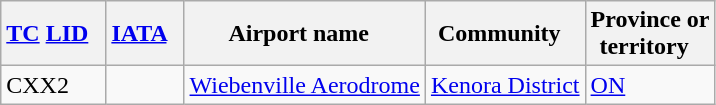<table class="wikitable" style="width:auto;">
<tr>
<th width="*"><a href='#'>TC</a> <a href='#'>LID</a>  </th>
<th width="*"><a href='#'>IATA</a>  </th>
<th width="*">Airport name  </th>
<th width="*">Community  </th>
<th width="*">Province or<br>territory  </th>
</tr>
<tr>
<td>CXX2</td>
<td></td>
<td><a href='#'>Wiebenville Aerodrome</a></td>
<td><a href='#'>Kenora District</a></td>
<td><a href='#'>ON</a></td>
</tr>
</table>
